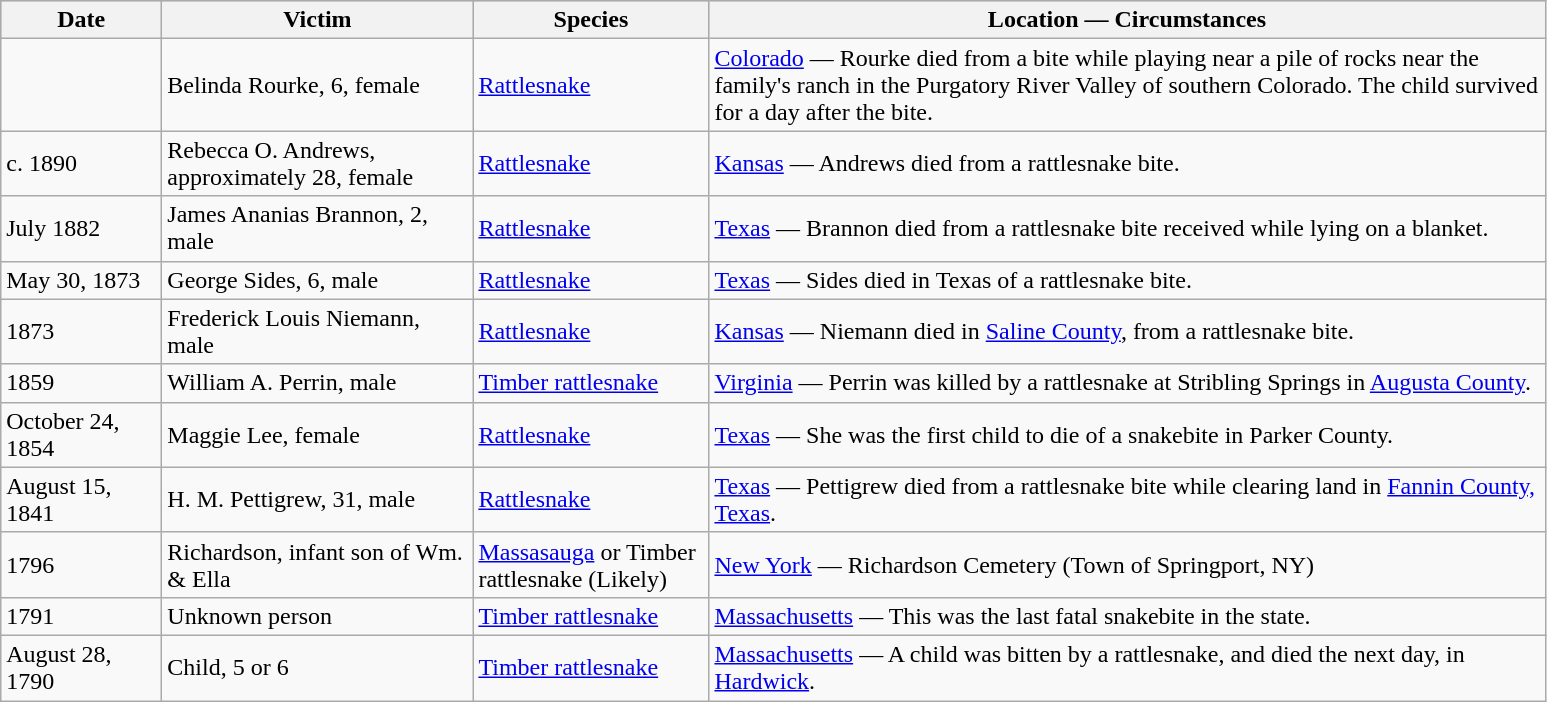<table class="wikitable sortable">
<tr bgcolor="#CCCCCC">
<th style="width:100px;">Date</th>
<th width="200">Victim</th>
<th style="width:150px;">Species</th>
<th style="width:550px;">Location — Circumstances</th>
</tr>
<tr>
<td></td>
<td>Belinda Rourke, 6, female</td>
<td><a href='#'>Rattlesnake</a></td>
<td><a href='#'>Colorado</a> — Rourke died from a bite while playing near a pile of rocks near the family's ranch in the Purgatory River Valley of southern Colorado. The child survived for a day after the bite.</td>
</tr>
<tr>
<td>c. 1890</td>
<td>Rebecca O. Andrews, approximately 28, female</td>
<td><a href='#'>Rattlesnake</a></td>
<td><a href='#'>Kansas</a> — Andrews died from a rattlesnake bite.</td>
</tr>
<tr>
<td>July 1882</td>
<td>James Ananias Brannon, 2, male</td>
<td><a href='#'>Rattlesnake</a></td>
<td><a href='#'>Texas</a> — Brannon died from a rattlesnake bite received while lying on a blanket.</td>
</tr>
<tr>
<td>May 30, 1873</td>
<td>George Sides, 6, male</td>
<td><a href='#'>Rattlesnake</a></td>
<td><a href='#'>Texas</a> — Sides died in Texas of a rattlesnake bite.</td>
</tr>
<tr>
<td>1873</td>
<td>Frederick Louis Niemann, male</td>
<td><a href='#'>Rattlesnake</a></td>
<td><a href='#'>Kansas</a> — Niemann died in <a href='#'>Saline County</a>, from a rattlesnake bite.</td>
</tr>
<tr>
<td>1859</td>
<td>William A. Perrin, male</td>
<td><a href='#'>Timber rattlesnake</a></td>
<td><a href='#'>Virginia</a> — Perrin was killed by a rattlesnake at Stribling Springs in <a href='#'>Augusta County</a>.</td>
</tr>
<tr>
<td>October 24, 1854</td>
<td>Maggie Lee, female</td>
<td><a href='#'>Rattlesnake</a></td>
<td><a href='#'>Texas</a> — She was the first child to die of a snakebite in Parker County.</td>
</tr>
<tr>
<td>August 15, 1841</td>
<td>H. M. Pettigrew, 31, male</td>
<td><a href='#'>Rattlesnake</a></td>
<td><a href='#'>Texas</a> — Pettigrew died from a rattlesnake bite while clearing land in <a href='#'>Fannin County, Texas</a>.</td>
</tr>
<tr>
<td>1796</td>
<td>Richardson, infant son of Wm. & Ella</td>
<td><a href='#'>Massasauga</a> or Timber rattlesnake (Likely)</td>
<td><a href='#'>New York</a> — Richardson Cemetery (Town of Springport, NY) </td>
</tr>
<tr>
<td>1791</td>
<td>Unknown person</td>
<td><a href='#'>Timber rattlesnake</a></td>
<td><a href='#'>Massachusetts</a> — This was the last fatal snakebite in the state.</td>
</tr>
<tr>
<td>August 28, 1790</td>
<td>Child, 5 or 6</td>
<td><a href='#'>Timber rattlesnake</a></td>
<td><a href='#'>Massachusetts</a> — A child was bitten by a rattlesnake, and died the next day, in <a href='#'>Hardwick</a>.</td>
</tr>
</table>
